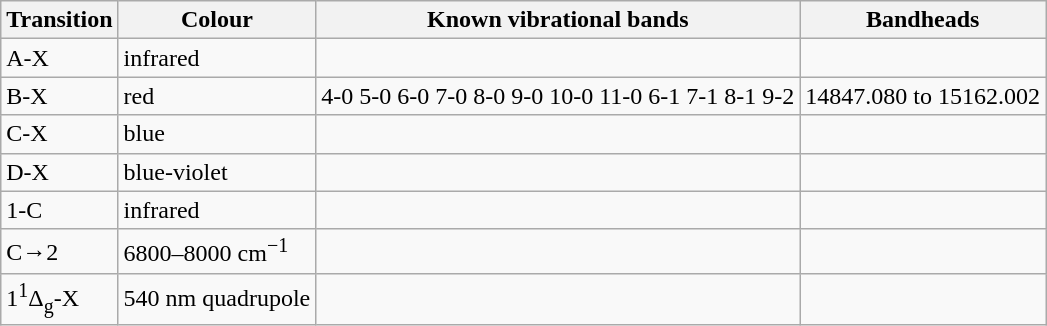<table class="wikitable">
<tr>
<th>Transition</th>
<th>Colour</th>
<th>Known vibrational bands</th>
<th>Bandheads</th>
</tr>
<tr>
<td>A-X</td>
<td>infrared</td>
<td></td>
<td></td>
</tr>
<tr>
<td>B-X</td>
<td>red</td>
<td>4-0 5-0 6-0 7-0 8-0 9-0 10-0 11-0 6-1 7-1 8-1 9-2</td>
<td>14847.080 to 15162.002</td>
</tr>
<tr>
<td>C-X</td>
<td>blue</td>
<td></td>
<td></td>
</tr>
<tr>
<td>D-X</td>
<td>blue-violet</td>
<td></td>
<td></td>
</tr>
<tr>
<td>1-C</td>
<td>infrared</td>
<td></td>
<td></td>
</tr>
<tr>
<td>C→2</td>
<td>6800–8000 cm<sup>−1</sup></td>
<td></td>
<td></td>
</tr>
<tr>
<td>1<sup>1</sup>Δ<sub>g</sub>-X</td>
<td>540 nm quadrupole</td>
<td></td>
<td></td>
</tr>
</table>
